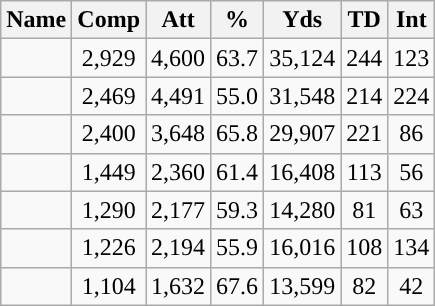<table class="wikitable sortable" style="text-align:center">
<tr>
<th scope="col">Name</th>
<th scope="col">Comp</th>
<th scope="col">Att</th>
<th scope="col">%</th>
<th scope="col">Yds</th>
<th scope="col">TD</th>
<th scope="col">Int</th>
</tr>
<tr>
<td></td>
<td>2,929</td>
<td>4,600</td>
<td>63.7</td>
<td>35,124</td>
<td>244</td>
<td>123</td>
</tr>
<tr>
<td></td>
<td>2,469</td>
<td>4,491</td>
<td>55.0</td>
<td>31,548</td>
<td>214</td>
<td>224</td>
</tr>
<tr>
<td></td>
<td>2,400</td>
<td>3,648</td>
<td>65.8</td>
<td>29,907</td>
<td>221</td>
<td>86</td>
</tr>
<tr>
<td></td>
<td>1,449</td>
<td>2,360</td>
<td>61.4</td>
<td>16,408</td>
<td>113</td>
<td>56</td>
</tr>
<tr>
<td></td>
<td>1,290</td>
<td>2,177</td>
<td>59.3</td>
<td>14,280</td>
<td>81</td>
<td>63</td>
</tr>
<tr>
<td></td>
<td>1,226</td>
<td>2,194</td>
<td>55.9</td>
<td>16,016</td>
<td>108</td>
<td>134</td>
</tr>
<tr>
<td></td>
<td>1,104</td>
<td>1,632</td>
<td>67.6</td>
<td>13,599</td>
<td>82</td>
<td>42</td>
</tr>
</table>
